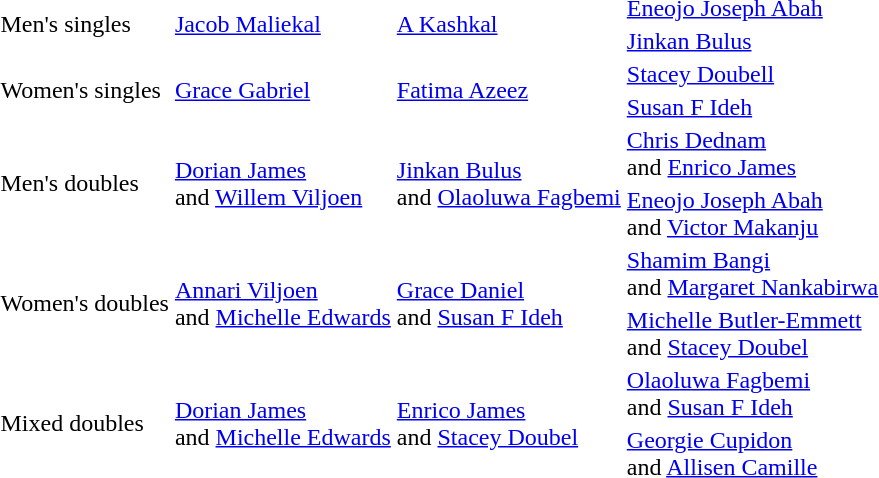<table>
<tr>
<td rowspan=2>Men's singles</td>
<td rowspan=2> <a href='#'>Jacob Maliekal</a></td>
<td rowspan=2> <a href='#'>A Kashkal</a></td>
<td> <a href='#'>Eneojo Joseph Abah</a></td>
</tr>
<tr>
<td> <a href='#'>Jinkan Bulus</a></td>
</tr>
<tr>
<td rowspan=2>Women's singles</td>
<td rowspan=2> <a href='#'>Grace Gabriel</a></td>
<td rowspan=2> <a href='#'>Fatima Azeez</a></td>
<td> <a href='#'>Stacey Doubell</a></td>
</tr>
<tr>
<td> <a href='#'>Susan F Ideh</a></td>
</tr>
<tr>
<td rowspan=2>Men's doubles</td>
<td rowspan=2> <a href='#'>Dorian James</a><br>and <a href='#'>Willem Viljoen</a></td>
<td rowspan=2> <a href='#'>Jinkan Bulus</a><br>and <a href='#'>Olaoluwa Fagbemi</a></td>
<td> <a href='#'>Chris Dednam</a><br>and <a href='#'>Enrico James</a></td>
</tr>
<tr>
<td> <a href='#'>Eneojo Joseph Abah</a><br>and <a href='#'>Victor Makanju</a></td>
</tr>
<tr>
<td rowspan=2>Women's doubles</td>
<td rowspan=2> <a href='#'>Annari Viljoen</a><br>and <a href='#'>Michelle Edwards</a></td>
<td rowspan=2> <a href='#'>Grace Daniel</a><br>and <a href='#'>Susan F Ideh</a></td>
<td> <a href='#'>Shamim Bangi</a><br>and <a href='#'>Margaret Nankabirwa</a></td>
</tr>
<tr>
<td> <a href='#'>Michelle Butler-Emmett</a><br>and <a href='#'>Stacey Doubel</a></td>
</tr>
<tr>
<td rowspan=2>Mixed doubles</td>
<td rowspan=2> <a href='#'>Dorian James</a><br>and <a href='#'>Michelle Edwards</a></td>
<td rowspan=2> <a href='#'>Enrico James</a><br>and <a href='#'>Stacey Doubel</a></td>
<td> <a href='#'>Olaoluwa Fagbemi</a><br>and <a href='#'>Susan F Ideh</a></td>
</tr>
<tr>
<td> <a href='#'>Georgie Cupidon</a><br>and <a href='#'>Allisen Camille</a></td>
</tr>
</table>
